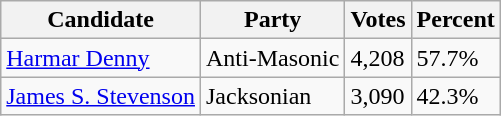<table class=wikitable>
<tr>
<th>Candidate</th>
<th>Party</th>
<th>Votes</th>
<th>Percent</th>
</tr>
<tr>
<td><a href='#'>Harmar Denny</a></td>
<td>Anti-Masonic</td>
<td>4,208</td>
<td>57.7%</td>
</tr>
<tr>
<td><a href='#'>James S. Stevenson</a></td>
<td>Jacksonian</td>
<td>3,090</td>
<td>42.3%</td>
</tr>
</table>
